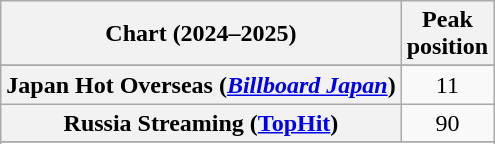<table class="wikitable sortable plainrowheaders" style="text-align:center">
<tr>
<th scope="col">Chart (2024–2025)</th>
<th scope="col">Peak<br>position</th>
</tr>
<tr>
</tr>
<tr>
</tr>
<tr>
<th scope="row">Japan Hot Overseas (<em><a href='#'>Billboard Japan</a></em>)</th>
<td>11</td>
</tr>
<tr>
<th scope="row">Russia Streaming (<a href='#'>TopHit</a>)</th>
<td>90</td>
</tr>
<tr>
</tr>
<tr>
</tr>
<tr>
</tr>
</table>
